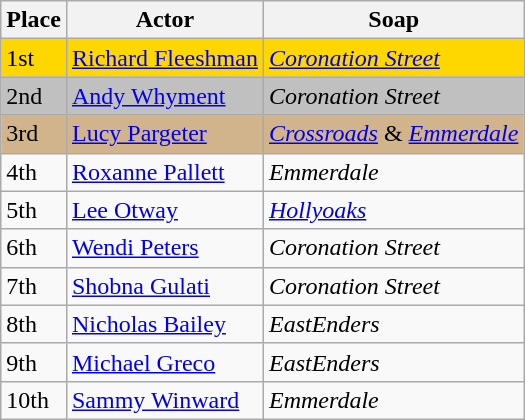<table class="wikitable">
<tr>
<th>Place</th>
<th>Actor</th>
<th>Soap</th>
</tr>
<tr bgcolor="gold">
<td>1st</td>
<td><a href='#'>Richard Fleeshman</a></td>
<td><em><a href='#'>Coronation Street</a></em></td>
</tr>
<tr bgcolor="silver">
<td>2nd</td>
<td><a href='#'>Andy Whyment</a></td>
<td><em>Coronation Street</em></td>
</tr>
<tr bgcolor="tan">
<td>3rd</td>
<td><a href='#'>Lucy Pargeter</a></td>
<td><em><a href='#'>Crossroads</a></em> & <em><a href='#'>Emmerdale</a></em></td>
</tr>
<tr>
<td>4th</td>
<td><a href='#'>Roxanne Pallett</a></td>
<td><em>Emmerdale</em></td>
</tr>
<tr>
<td>5th</td>
<td><a href='#'>Lee Otway</a></td>
<td><em><a href='#'>Hollyoaks</a></em></td>
</tr>
<tr>
<td>6th</td>
<td><a href='#'>Wendi Peters</a></td>
<td><em>Coronation Street</em></td>
</tr>
<tr>
<td>7th</td>
<td><a href='#'>Shobna Gulati</a></td>
<td><em>Coronation Street</em></td>
</tr>
<tr>
<td>8th</td>
<td><a href='#'>Nicholas Bailey</a></td>
<td><em>EastEnders</em></td>
</tr>
<tr>
<td>9th</td>
<td><a href='#'>Michael Greco</a></td>
<td><em>EastEnders</em></td>
</tr>
<tr>
<td>10th</td>
<td><a href='#'>Sammy Winward</a></td>
<td><em>Emmerdale</em></td>
</tr>
</table>
